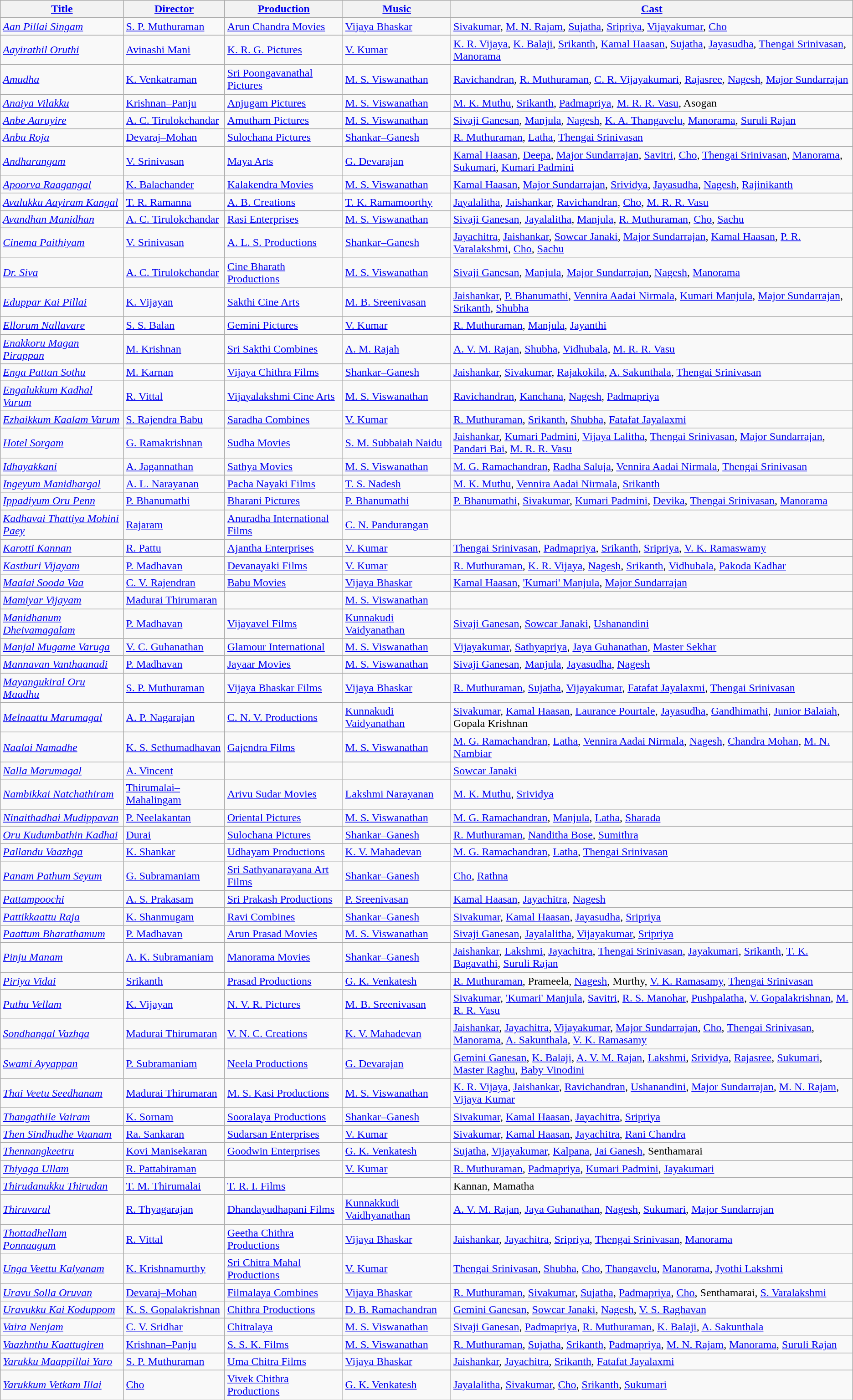<table class="wikitable">
<tr>
<th><a href='#'>Title</a></th>
<th><a href='#'>Director</a></th>
<th><a href='#'>Production</a></th>
<th><a href='#'>Music</a></th>
<th><a href='#'>Cast</a></th>
</tr>
<tr --->
<td><em><a href='#'>Aan Pillai Singam</a></em></td>
<td><a href='#'>S. P. Muthuraman</a></td>
<td><a href='#'>Arun Chandra Movies</a></td>
<td><a href='#'>Vijaya Bhaskar</a></td>
<td><a href='#'>Sivakumar</a>, <a href='#'>M. N. Rajam</a>, <a href='#'>Sujatha</a>, <a href='#'>Sripriya</a>, <a href='#'>Vijayakumar</a>, <a href='#'>Cho</a></td>
</tr>
<tr --->
<td><em><a href='#'>Aayirathil Oruthi</a></em></td>
<td><a href='#'>Avinashi Mani</a></td>
<td><a href='#'>K. R. G. Pictures</a></td>
<td><a href='#'>V. Kumar</a></td>
<td><a href='#'>K. R. Vijaya</a>, <a href='#'>K. Balaji</a>, <a href='#'>Srikanth</a>, <a href='#'>Kamal Haasan</a>, <a href='#'>Sujatha</a>, <a href='#'>Jayasudha</a>, <a href='#'>Thengai Srinivasan</a>, <a href='#'>Manorama</a></td>
</tr>
<tr --->
<td><em><a href='#'>Amudha</a></em></td>
<td><a href='#'>K. Venkatraman</a></td>
<td><a href='#'>Sri Poongavanathal Pictures</a></td>
<td><a href='#'>M. S. Viswanathan</a></td>
<td><a href='#'>Ravichandran</a>, <a href='#'>R. Muthuraman</a>, <a href='#'>C. R. Vijayakumari</a>, <a href='#'>Rajasree</a>, <a href='#'>Nagesh</a>, <a href='#'>Major Sundarrajan</a></td>
</tr>
<tr --->
<td><em><a href='#'>Anaiya Vilakku</a></em></td>
<td><a href='#'>Krishnan–Panju</a></td>
<td><a href='#'>Anjugam Pictures</a></td>
<td><a href='#'>M. S. Viswanathan</a></td>
<td><a href='#'>M. K. Muthu</a>, <a href='#'>Srikanth</a>, <a href='#'>Padmapriya</a>, <a href='#'>M. R. R. Vasu</a>, Asogan</td>
</tr>
<tr --->
<td><em><a href='#'>Anbe Aaruyire</a></em></td>
<td><a href='#'>A. C. Tirulokchandar</a></td>
<td><a href='#'>Amutham Pictures</a></td>
<td><a href='#'>M. S. Viswanathan</a></td>
<td><a href='#'>Sivaji Ganesan</a>, <a href='#'>Manjula</a>, <a href='#'>Nagesh</a>, <a href='#'>K. A. Thangavelu</a>, <a href='#'>Manorama</a>, <a href='#'>Suruli Rajan</a></td>
</tr>
<tr --->
<td><em><a href='#'>Anbu Roja</a></em></td>
<td><a href='#'>Devaraj–Mohan</a></td>
<td><a href='#'>Sulochana Pictures</a></td>
<td><a href='#'>Shankar–Ganesh</a></td>
<td><a href='#'>R. Muthuraman</a>, <a href='#'>Latha</a>, <a href='#'>Thengai Srinivasan</a></td>
</tr>
<tr --->
<td><em><a href='#'>Andharangam</a></em></td>
<td><a href='#'>V. Srinivasan</a></td>
<td><a href='#'>Maya Arts</a></td>
<td><a href='#'>G. Devarajan</a></td>
<td><a href='#'>Kamal Haasan</a>, <a href='#'>Deepa</a>, <a href='#'>Major Sundarrajan</a>, <a href='#'>Savitri</a>, <a href='#'>Cho</a>, <a href='#'>Thengai Srinivasan</a>, <a href='#'>Manorama</a>, <a href='#'>Sukumari</a>, <a href='#'>Kumari Padmini</a></td>
</tr>
<tr --->
<td><em><a href='#'>Apoorva Raagangal</a></em></td>
<td><a href='#'>K. Balachander</a></td>
<td><a href='#'>Kalakendra Movies</a></td>
<td><a href='#'>M. S. Viswanathan</a></td>
<td><a href='#'>Kamal Haasan</a>, <a href='#'>Major Sundarrajan</a>, <a href='#'>Srividya</a>, <a href='#'>Jayasudha</a>, <a href='#'>Nagesh</a>, <a href='#'>Rajinikanth</a></td>
</tr>
<tr --->
<td><em><a href='#'>Avalukku Aayiram Kangal</a></em></td>
<td><a href='#'>T. R. Ramanna</a></td>
<td><a href='#'>A. B. Creations</a></td>
<td><a href='#'>T. K. Ramamoorthy</a></td>
<td><a href='#'>Jayalalitha</a>, <a href='#'>Jaishankar</a>, <a href='#'>Ravichandran</a>, <a href='#'>Cho</a>, <a href='#'>M. R. R. Vasu</a></td>
</tr>
<tr --->
<td><em><a href='#'>Avandhan Manidhan</a></em></td>
<td><a href='#'>A. C. Tirulokchandar</a></td>
<td><a href='#'>Rasi Enterprises</a></td>
<td><a href='#'>M. S. Viswanathan</a></td>
<td><a href='#'>Sivaji Ganesan</a>, <a href='#'>Jayalalitha</a>, <a href='#'>Manjula</a>, <a href='#'>R. Muthuraman</a>, <a href='#'>Cho</a>, <a href='#'>Sachu</a></td>
</tr>
<tr --->
<td><em><a href='#'>Cinema Paithiyam</a></em></td>
<td><a href='#'>V. Srinivasan</a></td>
<td><a href='#'>A. L. S. Productions</a></td>
<td><a href='#'>Shankar–Ganesh</a></td>
<td><a href='#'>Jayachitra</a>, <a href='#'>Jaishankar</a>, <a href='#'>Sowcar Janaki</a>, <a href='#'>Major Sundarrajan</a>, <a href='#'>Kamal Haasan</a>, <a href='#'>P. R. Varalakshmi</a>, <a href='#'>Cho</a>, <a href='#'>Sachu</a></td>
</tr>
<tr --->
<td><em><a href='#'>Dr. Siva</a></em></td>
<td><a href='#'>A. C. Tirulokchandar</a></td>
<td><a href='#'>Cine Bharath Productions</a></td>
<td><a href='#'>M. S. Viswanathan</a></td>
<td><a href='#'>Sivaji Ganesan</a>, <a href='#'>Manjula</a>, <a href='#'>Major Sundarrajan</a>, <a href='#'>Nagesh</a>, <a href='#'>Manorama</a></td>
</tr>
<tr --->
<td><em><a href='#'>Eduppar Kai Pillai</a></em></td>
<td><a href='#'>K. Vijayan</a></td>
<td><a href='#'>Sakthi Cine Arts</a></td>
<td><a href='#'>M. B. Sreenivasan</a></td>
<td><a href='#'>Jaishankar</a>, <a href='#'>P. Bhanumathi</a>, <a href='#'>Vennira Aadai Nirmala</a>, <a href='#'>Kumari Manjula</a>, <a href='#'>Major Sundarrajan</a>, <a href='#'>Srikanth</a>, <a href='#'>Shubha</a></td>
</tr>
<tr --->
<td><em><a href='#'>Ellorum Nallavare</a></em></td>
<td><a href='#'>S. S. Balan</a></td>
<td><a href='#'>Gemini Pictures</a></td>
<td><a href='#'>V. Kumar</a></td>
<td><a href='#'>R. Muthuraman</a>, <a href='#'>Manjula</a>, <a href='#'>Jayanthi</a></td>
</tr>
<tr --->
<td><em><a href='#'>Enakkoru Magan Pirappan</a></em></td>
<td><a href='#'>M. Krishnan</a></td>
<td><a href='#'>Sri Sakthi Combines</a></td>
<td><a href='#'>A. M. Rajah</a></td>
<td><a href='#'>A. V. M. Rajan</a>, <a href='#'>Shubha</a>, <a href='#'>Vidhubala</a>, <a href='#'>M. R. R. Vasu</a></td>
</tr>
<tr --->
<td><em><a href='#'>Enga Pattan Sothu</a></em></td>
<td><a href='#'>M. Karnan</a></td>
<td><a href='#'>Vijaya Chithra Films</a></td>
<td><a href='#'>Shankar–Ganesh</a></td>
<td><a href='#'>Jaishankar</a>, <a href='#'>Sivakumar</a>, <a href='#'>Rajakokila</a>, <a href='#'>A. Sakunthala</a>, <a href='#'>Thengai Srinivasan</a></td>
</tr>
<tr --->
<td><em><a href='#'>Engalukkum Kadhal Varum</a></em></td>
<td><a href='#'>R. Vittal</a></td>
<td><a href='#'>Vijayalakshmi Cine Arts</a></td>
<td><a href='#'>M. S. Viswanathan</a></td>
<td><a href='#'>Ravichandran</a>, <a href='#'>Kanchana</a>, <a href='#'>Nagesh</a>, <a href='#'>Padmapriya</a></td>
</tr>
<tr --->
<td><em><a href='#'>Ezhaikkum Kaalam Varum</a></em></td>
<td><a href='#'>S. Rajendra Babu</a></td>
<td><a href='#'>Saradha Combines</a></td>
<td><a href='#'>V. Kumar</a></td>
<td><a href='#'>R. Muthuraman</a>, <a href='#'>Srikanth</a>, <a href='#'>Shubha</a>, <a href='#'>Fatafat Jayalaxmi</a></td>
</tr>
<tr --->
<td><em><a href='#'>Hotel Sorgam</a></em></td>
<td><a href='#'>G. Ramakrishnan</a></td>
<td><a href='#'>Sudha Movies</a></td>
<td><a href='#'>S. M. Subbaiah Naidu</a></td>
<td><a href='#'>Jaishankar</a>, <a href='#'>Kumari Padmini</a>, <a href='#'>Vijaya Lalitha</a>, <a href='#'>Thengai Srinivasan</a>, <a href='#'>Major Sundarrajan</a>, <a href='#'>Pandari Bai</a>, <a href='#'>M. R. R. Vasu</a></td>
</tr>
<tr --->
<td><em><a href='#'>Idhayakkani</a></em></td>
<td><a href='#'>A. Jagannathan</a></td>
<td><a href='#'>Sathya Movies</a></td>
<td><a href='#'>M. S. Viswanathan</a></td>
<td><a href='#'>M. G. Ramachandran</a>, <a href='#'>Radha Saluja</a>, <a href='#'>Vennira Aadai Nirmala</a>, <a href='#'>Thengai Srinivasan</a></td>
</tr>
<tr --->
<td><em><a href='#'>Ingeyum Manidhargal</a></em></td>
<td><a href='#'>A. L. Narayanan</a></td>
<td><a href='#'>Pacha Nayaki Films</a></td>
<td><a href='#'>T. S. Nadesh</a></td>
<td><a href='#'>M. K. Muthu</a>, <a href='#'>Vennira Aadai Nirmala</a>, <a href='#'>Srikanth</a></td>
</tr>
<tr --->
<td><em><a href='#'>Ippadiyum Oru Penn</a></em></td>
<td><a href='#'>P. Bhanumathi</a></td>
<td><a href='#'>Bharani Pictures</a></td>
<td><a href='#'>P. Bhanumathi</a></td>
<td><a href='#'>P. Bhanumathi</a>, <a href='#'>Sivakumar</a>, <a href='#'>Kumari Padmini</a>, <a href='#'>Devika</a>, <a href='#'>Thengai Srinivasan</a>, <a href='#'>Manorama</a></td>
</tr>
<tr --->
<td><em><a href='#'>Kadhavai Thattiya Mohini Paey</a></em></td>
<td><a href='#'>Rajaram</a></td>
<td><a href='#'>Anuradha International Films</a></td>
<td><a href='#'>C. N. Pandurangan</a></td>
<td></td>
</tr>
<tr --->
<td><em><a href='#'>Karotti Kannan</a></em></td>
<td><a href='#'>R. Pattu</a></td>
<td><a href='#'>Ajantha Enterprises</a></td>
<td><a href='#'>V. Kumar</a></td>
<td><a href='#'>Thengai Srinivasan</a>, <a href='#'>Padmapriya</a>, <a href='#'>Srikanth</a>, <a href='#'>Sripriya</a>, <a href='#'>V. K. Ramaswamy</a></td>
</tr>
<tr --->
<td><em><a href='#'>Kasthuri Vijayam</a></em></td>
<td><a href='#'>P. Madhavan</a></td>
<td><a href='#'>Devanayaki Films</a></td>
<td><a href='#'>V. Kumar</a></td>
<td><a href='#'>R. Muthuraman</a>, <a href='#'>K. R. Vijaya</a>, <a href='#'>Nagesh</a>, <a href='#'>Srikanth</a>, <a href='#'>Vidhubala</a>, <a href='#'>Pakoda Kadhar</a></td>
</tr>
<tr --->
<td><em><a href='#'>Maalai Sooda Vaa</a></em></td>
<td><a href='#'>C. V. Rajendran</a></td>
<td><a href='#'>Babu Movies</a></td>
<td><a href='#'>Vijaya Bhaskar</a></td>
<td><a href='#'>Kamal Haasan</a>, <a href='#'>'Kumari' Manjula</a>, <a href='#'>Major Sundarrajan</a></td>
</tr>
<tr --->
<td><em><a href='#'>Mamiyar Vijayam</a></em></td>
<td><a href='#'>Madurai Thirumaran</a></td>
<td></td>
<td><a href='#'>M. S. Viswanathan</a></td>
<td></td>
</tr>
<tr --->
<td><em><a href='#'>Manidhanum Dheivamagalam</a></em></td>
<td><a href='#'>P. Madhavan</a></td>
<td><a href='#'>Vijayavel Films</a></td>
<td><a href='#'>Kunnakudi Vaidyanathan</a></td>
<td><a href='#'>Sivaji Ganesan</a>, <a href='#'>Sowcar Janaki</a>, <a href='#'>Ushanandini</a></td>
</tr>
<tr --->
<td><em><a href='#'>Manjal Mugame Varuga</a></em></td>
<td><a href='#'>V. C. Guhanathan</a></td>
<td><a href='#'>Glamour International</a></td>
<td><a href='#'>M. S. Viswanathan</a></td>
<td><a href='#'>Vijayakumar</a>, <a href='#'>Sathyapriya</a>, <a href='#'>Jaya Guhanathan</a>, <a href='#'>Master Sekhar</a></td>
</tr>
<tr --->
<td><em><a href='#'>Mannavan Vanthaanadi</a></em></td>
<td><a href='#'>P. Madhavan</a></td>
<td><a href='#'>Jayaar Movies</a></td>
<td><a href='#'>M. S. Viswanathan</a></td>
<td><a href='#'>Sivaji Ganesan</a>, <a href='#'>Manjula</a>, <a href='#'>Jayasudha</a>, <a href='#'>Nagesh</a></td>
</tr>
<tr --->
<td><em><a href='#'>Mayangukiral Oru Maadhu</a></em></td>
<td><a href='#'>S. P. Muthuraman</a></td>
<td><a href='#'>Vijaya Bhaskar Films</a></td>
<td><a href='#'>Vijaya Bhaskar</a></td>
<td><a href='#'>R. Muthuraman</a>, <a href='#'>Sujatha</a>, <a href='#'>Vijayakumar</a>, <a href='#'>Fatafat Jayalaxmi</a>, <a href='#'>Thengai Srinivasan</a></td>
</tr>
<tr --->
<td><em><a href='#'>Melnaattu Marumagal</a></em></td>
<td><a href='#'>A. P. Nagarajan</a></td>
<td><a href='#'>C. N. V. Productions</a></td>
<td><a href='#'>Kunnakudi Vaidyanathan</a></td>
<td><a href='#'>Sivakumar</a>, <a href='#'>Kamal Haasan</a>, <a href='#'>Laurance Pourtale</a>, <a href='#'>Jayasudha</a>, <a href='#'>Gandhimathi</a>, <a href='#'>Junior Balaiah</a>, Gopala Krishnan</td>
</tr>
<tr --->
<td><em><a href='#'>Naalai Namadhe</a></em></td>
<td><a href='#'>K. S. Sethumadhavan</a></td>
<td><a href='#'>Gajendra Films</a></td>
<td><a href='#'>M. S. Viswanathan</a></td>
<td><a href='#'>M. G. Ramachandran</a>, <a href='#'>Latha</a>, <a href='#'>Vennira Aadai Nirmala</a>, <a href='#'>Nagesh</a>, <a href='#'>Chandra Mohan</a>, <a href='#'>M. N. Nambiar</a></td>
</tr>
<tr --->
<td><em><a href='#'>Nalla Marumagal</a></em></td>
<td><a href='#'>A. Vincent</a></td>
<td></td>
<td></td>
<td><a href='#'>Sowcar Janaki</a></td>
</tr>
<tr --->
<td><em><a href='#'>Nambikkai Natchathiram</a></em></td>
<td><a href='#'>Thirumalai–Mahalingam</a></td>
<td><a href='#'>Arivu Sudar Movies</a></td>
<td><a href='#'>Lakshmi Narayanan</a></td>
<td><a href='#'>M. K. Muthu</a>, <a href='#'>Srividya</a></td>
</tr>
<tr --->
<td><em><a href='#'>Ninaithadhai Mudippavan</a></em></td>
<td><a href='#'>P. Neelakantan</a></td>
<td><a href='#'>Oriental Pictures</a></td>
<td><a href='#'>M. S. Viswanathan</a></td>
<td><a href='#'>M. G. Ramachandran</a>, <a href='#'>Manjula</a>, <a href='#'>Latha</a>, <a href='#'>Sharada</a></td>
</tr>
<tr --->
<td><em><a href='#'>Oru Kudumbathin Kadhai</a></em></td>
<td><a href='#'>Durai</a></td>
<td><a href='#'>Sulochana Pictures</a></td>
<td><a href='#'>Shankar–Ganesh</a></td>
<td><a href='#'>R. Muthuraman</a>, <a href='#'>Nanditha Bose</a>, <a href='#'>Sumithra</a></td>
</tr>
<tr --->
<td><em><a href='#'>Pallandu Vaazhga</a></em></td>
<td><a href='#'>K. Shankar</a></td>
<td><a href='#'>Udhayam Productions</a></td>
<td><a href='#'>K. V. Mahadevan</a></td>
<td><a href='#'>M. G. Ramachandran</a>, <a href='#'>Latha</a>, <a href='#'>Thengai Srinivasan</a></td>
</tr>
<tr --->
<td><em><a href='#'>Panam Pathum Seyum</a></em></td>
<td><a href='#'>G. Subramaniam</a></td>
<td><a href='#'>Sri Sathyanarayana Art Films</a></td>
<td><a href='#'>Shankar–Ganesh</a></td>
<td><a href='#'>Cho</a>, <a href='#'>Rathna</a></td>
</tr>
<tr --->
<td><em><a href='#'>Pattampoochi</a></em></td>
<td><a href='#'>A. S. Prakasam</a></td>
<td><a href='#'>Sri Prakash Productions</a></td>
<td><a href='#'>P. Sreenivasan</a></td>
<td><a href='#'>Kamal Haasan</a>, <a href='#'>Jayachitra</a>, <a href='#'>Nagesh</a></td>
</tr>
<tr --->
<td><em><a href='#'>Pattikkaattu Raja</a></em></td>
<td><a href='#'>K. Shanmugam</a></td>
<td><a href='#'>Ravi Combines</a></td>
<td><a href='#'>Shankar–Ganesh</a></td>
<td><a href='#'>Sivakumar</a>, <a href='#'>Kamal Haasan</a>, <a href='#'>Jayasudha</a>, <a href='#'>Sripriya</a></td>
</tr>
<tr --->
<td><em><a href='#'>Paattum Bharathamum</a></em></td>
<td><a href='#'>P. Madhavan</a></td>
<td><a href='#'>Arun Prasad Movies</a></td>
<td><a href='#'>M. S. Viswanathan</a></td>
<td><a href='#'>Sivaji Ganesan</a>, <a href='#'>Jayalalitha</a>, <a href='#'>Vijayakumar</a>, <a href='#'>Sripriya</a></td>
</tr>
<tr --->
<td><em><a href='#'>Pinju Manam</a></em></td>
<td><a href='#'>A. K. Subramaniam</a></td>
<td><a href='#'>Manorama Movies</a></td>
<td><a href='#'>Shankar–Ganesh</a></td>
<td><a href='#'>Jaishankar</a>, <a href='#'>Lakshmi</a>, <a href='#'>Jayachitra</a>, <a href='#'>Thengai Srinivasan</a>, <a href='#'>Jayakumari</a>, <a href='#'>Srikanth</a>, <a href='#'>T. K. Bagavathi</a>, <a href='#'>Suruli Rajan</a></td>
</tr>
<tr --->
<td><em><a href='#'>Piriya Vidai</a></em></td>
<td><a href='#'>Srikanth</a></td>
<td><a href='#'>Prasad Productions</a></td>
<td><a href='#'>G. K. Venkatesh</a></td>
<td><a href='#'>R. Muthuraman</a>, Prameela, <a href='#'>Nagesh</a>, Murthy, <a href='#'>V. K. Ramasamy</a>, <a href='#'>Thengai Srinivasan</a></td>
</tr>
<tr --->
<td><em><a href='#'>Puthu Vellam</a></em></td>
<td><a href='#'>K. Vijayan</a></td>
<td><a href='#'>N. V. R. Pictures</a></td>
<td><a href='#'>M. B. Sreenivasan</a></td>
<td><a href='#'>Sivakumar</a>, <a href='#'>'Kumari' Manjula</a>, <a href='#'>Savitri</a>, <a href='#'>R. S. Manohar</a>, <a href='#'>Pushpalatha</a>, <a href='#'>V. Gopalakrishnan</a>, <a href='#'>M. R. R. Vasu</a></td>
</tr>
<tr --->
<td><em><a href='#'>Sondhangal Vazhga</a></em></td>
<td><a href='#'>Madurai Thirumaran</a></td>
<td><a href='#'>V. N. C. Creations</a></td>
<td><a href='#'>K. V. Mahadevan</a></td>
<td><a href='#'>Jaishankar</a>, <a href='#'>Jayachitra</a>, <a href='#'>Vijayakumar</a>, <a href='#'>Major Sundarrajan</a>, <a href='#'>Cho</a>, <a href='#'>Thengai Srinivasan</a>, <a href='#'>Manorama</a>, <a href='#'>A. Sakunthala</a>, <a href='#'>V. K. Ramasamy</a></td>
</tr>
<tr --->
<td><em><a href='#'>Swami Ayyappan</a></em></td>
<td><a href='#'>P. Subramaniam</a></td>
<td><a href='#'>Neela Productions</a></td>
<td><a href='#'>G. Devarajan</a></td>
<td><a href='#'>Gemini Ganesan</a>, <a href='#'>K. Balaji</a>, <a href='#'>A. V. M. Rajan</a>, <a href='#'>Lakshmi</a>, <a href='#'>Srividya</a>, <a href='#'>Rajasree</a>, <a href='#'>Sukumari</a>, <a href='#'>Master Raghu</a>, <a href='#'>Baby Vinodini</a></td>
</tr>
<tr --->
<td><em><a href='#'>Thai Veetu Seedhanam</a></em></td>
<td><a href='#'>Madurai Thirumaran</a></td>
<td><a href='#'>M. S. Kasi Productions</a></td>
<td><a href='#'>M. S. Viswanathan</a></td>
<td><a href='#'>K. R. Vijaya</a>, <a href='#'>Jaishankar</a>, <a href='#'>Ravichandran</a>, <a href='#'>Ushanandini</a>, <a href='#'>Major Sundarrajan</a>, <a href='#'>M. N. Rajam</a>, <a href='#'>Vijaya Kumar</a></td>
</tr>
<tr --->
<td><em><a href='#'>Thangathile Vairam</a></em></td>
<td><a href='#'>K. Sornam</a></td>
<td><a href='#'>Sooralaya Productions</a></td>
<td><a href='#'>Shankar–Ganesh</a></td>
<td><a href='#'>Sivakumar</a>, <a href='#'>Kamal Haasan</a>, <a href='#'>Jayachitra</a>, <a href='#'>Sripriya</a></td>
</tr>
<tr --->
<td><em><a href='#'>Then Sindhudhe Vaanam</a></em></td>
<td><a href='#'>Ra. Sankaran</a></td>
<td><a href='#'>Sudarsan Enterprises</a></td>
<td><a href='#'>V. Kumar</a></td>
<td><a href='#'>Sivakumar</a>, <a href='#'>Kamal Haasan</a>, <a href='#'>Jayachitra</a>, <a href='#'>Rani Chandra</a></td>
</tr>
<tr --->
<td><em><a href='#'>Thennangkeetru</a></em></td>
<td><a href='#'>Kovi Manisekaran</a></td>
<td><a href='#'>Goodwin Enterprises</a></td>
<td><a href='#'>G. K. Venkatesh</a></td>
<td><a href='#'>Sujatha</a>, <a href='#'>Vijayakumar</a>, <a href='#'>Kalpana</a>, <a href='#'>Jai Ganesh</a>, Senthamarai</td>
</tr>
<tr --->
<td><em><a href='#'>Thiyaga Ullam </a></em></td>
<td><a href='#'>R. Pattabiraman</a></td>
<td></td>
<td><a href='#'>V. Kumar</a></td>
<td><a href='#'>R. Muthuraman</a>, <a href='#'>Padmapriya</a>, <a href='#'>Kumari Padmini</a>, <a href='#'>Jayakumari</a></td>
</tr>
<tr --->
<td><em><a href='#'>Thirudanukku Thirudan</a></em></td>
<td><a href='#'>T. M. Thirumalai</a></td>
<td><a href='#'>T. R. I. Films</a></td>
<td></td>
<td>Kannan, Mamatha</td>
</tr>
<tr --->
<td><em><a href='#'>Thiruvarul</a></em></td>
<td><a href='#'>R. Thyagarajan</a></td>
<td><a href='#'>Dhandayudhapani Films</a></td>
<td><a href='#'>Kunnakkudi Vaidhyanathan</a></td>
<td><a href='#'>A. V. M. Rajan</a>, <a href='#'>Jaya Guhanathan</a>, <a href='#'>Nagesh</a>, <a href='#'>Sukumari</a>, <a href='#'>Major Sundarrajan</a></td>
</tr>
<tr --->
<td><em><a href='#'>Thottadhellam Ponnaagum</a></em></td>
<td><a href='#'>R. Vittal</a></td>
<td><a href='#'>Geetha Chithra Productions</a></td>
<td><a href='#'>Vijaya Bhaskar</a></td>
<td><a href='#'>Jaishankar</a>, <a href='#'>Jayachitra</a>, <a href='#'>Sripriya</a>, <a href='#'>Thengai Srinivasan</a>, <a href='#'>Manorama</a></td>
</tr>
<tr --->
<td><em><a href='#'>Unga Veettu Kalyanam</a></em></td>
<td><a href='#'>K. Krishnamurthy</a></td>
<td><a href='#'>Sri Chitra Mahal Productions</a></td>
<td><a href='#'>V. Kumar</a></td>
<td><a href='#'>Thengai Srinivasan</a>, <a href='#'>Shubha</a>, <a href='#'>Cho</a>, <a href='#'>Thangavelu</a>, <a href='#'>Manorama</a>, <a href='#'>Jyothi Lakshmi</a></td>
</tr>
<tr --->
<td><em><a href='#'>Uravu Solla Oruvan</a></em></td>
<td><a href='#'>Devaraj–Mohan</a></td>
<td><a href='#'>Filmalaya Combines</a></td>
<td><a href='#'>Vijaya Bhaskar</a></td>
<td><a href='#'>R. Muthuraman</a>, <a href='#'>Sivakumar</a>, <a href='#'>Sujatha</a>, <a href='#'>Padmapriya</a>, <a href='#'>Cho</a>, Senthamarai, <a href='#'>S. Varalakshmi</a></td>
</tr>
<tr --->
<td><em><a href='#'>Uravukku Kai Koduppom</a></em></td>
<td><a href='#'>K. S. Gopalakrishnan</a></td>
<td><a href='#'>Chithra Productions</a></td>
<td><a href='#'>D. B. Ramachandran</a></td>
<td><a href='#'>Gemini Ganesan</a>, <a href='#'>Sowcar Janaki</a>, <a href='#'>Nagesh</a>, <a href='#'>V. S. Raghavan</a></td>
</tr>
<tr --->
<td><em><a href='#'>Vaira Nenjam</a></em></td>
<td><a href='#'>C. V. Sridhar</a></td>
<td><a href='#'>Chitralaya</a></td>
<td><a href='#'>M. S. Viswanathan</a></td>
<td><a href='#'>Sivaji Ganesan</a>, <a href='#'>Padmapriya</a>, <a href='#'>R. Muthuraman</a>, <a href='#'>K. Balaji</a>, <a href='#'>A. Sakunthala</a></td>
</tr>
<tr --->
<td><em><a href='#'>Vaazhnthu Kaattugiren</a></em></td>
<td><a href='#'>Krishnan–Panju</a></td>
<td><a href='#'>S. S. K. Films</a></td>
<td><a href='#'>M. S. Viswanathan</a></td>
<td><a href='#'>R. Muthuraman</a>, <a href='#'>Sujatha</a>, <a href='#'>Srikanth</a>, <a href='#'>Padmapriya</a>, <a href='#'>M. N. Rajam</a>, <a href='#'>Manorama</a>, <a href='#'>Suruli Rajan</a></td>
</tr>
<tr --->
<td><em><a href='#'>Yarukku Maappillai Yaro</a></em></td>
<td><a href='#'>S. P. Muthuraman</a></td>
<td><a href='#'>Uma Chitra Films</a></td>
<td><a href='#'>Vijaya Bhaskar</a></td>
<td><a href='#'>Jaishankar</a>, <a href='#'>Jayachitra</a>, <a href='#'>Srikanth</a>, <a href='#'>Fatafat Jayalaxmi</a></td>
</tr>
<tr --->
<td><em><a href='#'>Yarukkum Vetkam Illai</a></em></td>
<td><a href='#'>Cho</a></td>
<td><a href='#'>Vivek Chithra Productions</a></td>
<td><a href='#'>G. K. Venkatesh</a></td>
<td><a href='#'>Jayalalitha</a>, <a href='#'>Sivakumar</a>, <a href='#'>Cho</a>, <a href='#'>Srikanth</a>, <a href='#'>Sukumari</a></td>
</tr>
</table>
